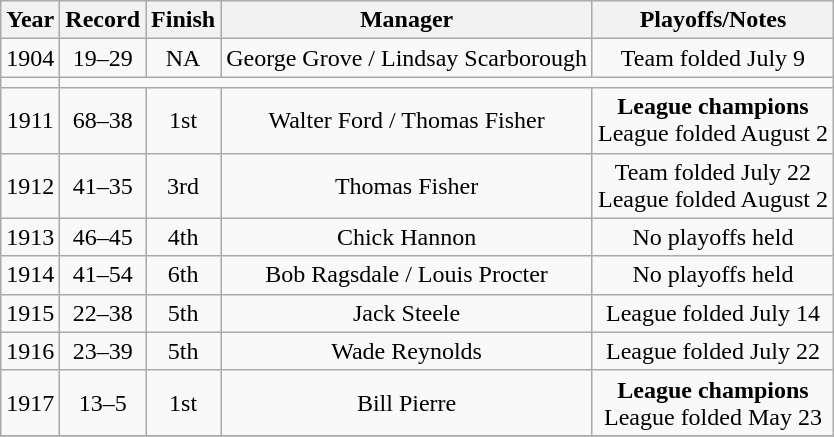<table class="wikitable" style="text-align:center">
<tr>
<th>Year</th>
<th>Record</th>
<th>Finish</th>
<th>Manager</th>
<th>Playoffs/Notes</th>
</tr>
<tr align=center>
<td>1904</td>
<td>19–29</td>
<td>NA</td>
<td>George Grove / Lindsay Scarborough</td>
<td>Team folded July 9</td>
</tr>
<tr align=center>
<td></td>
</tr>
<tr align=center>
<td>1911</td>
<td>68–38</td>
<td>1st</td>
<td>Walter Ford / Thomas Fisher</td>
<td><strong>League champions</strong><br>League folded August 2</td>
</tr>
<tr align=center>
<td>1912</td>
<td>41–35</td>
<td>3rd</td>
<td>Thomas Fisher</td>
<td>Team folded July 22<br>League folded August 2</td>
</tr>
<tr align=center>
<td>1913</td>
<td>46–45</td>
<td>4th</td>
<td>Chick Hannon</td>
<td>No playoffs held</td>
</tr>
<tr align=center>
<td>1914</td>
<td>41–54</td>
<td>6th</td>
<td>Bob Ragsdale / Louis Procter</td>
<td>No playoffs held</td>
</tr>
<tr align=center>
<td>1915</td>
<td>22–38</td>
<td>5th</td>
<td>Jack Steele</td>
<td>League folded July 14</td>
</tr>
<tr align=center>
<td>1916</td>
<td>23–39</td>
<td>5th</td>
<td>Wade Reynolds</td>
<td>League folded July 22</td>
</tr>
<tr align=center>
<td>1917</td>
<td>13–5</td>
<td>1st</td>
<td>Bill Pierre</td>
<td><strong>League champions</strong> <br> League folded May 23</td>
</tr>
<tr align=center>
</tr>
</table>
